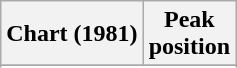<table class="wikitable sortable">
<tr>
<th>Chart (1981)</th>
<th>Peak<br>position</th>
</tr>
<tr>
</tr>
<tr>
</tr>
</table>
